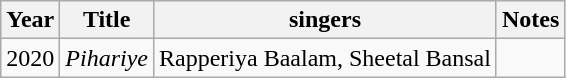<table class="wikitable sortable">
<tr>
<th>Year</th>
<th>Title</th>
<th>singers</th>
<th>Notes</th>
</tr>
<tr>
<td>2020</td>
<td><em>Pihariye</em></td>
<td>Rapperiya Baalam, Sheetal Bansal</td>
<td></td>
</tr>
</table>
